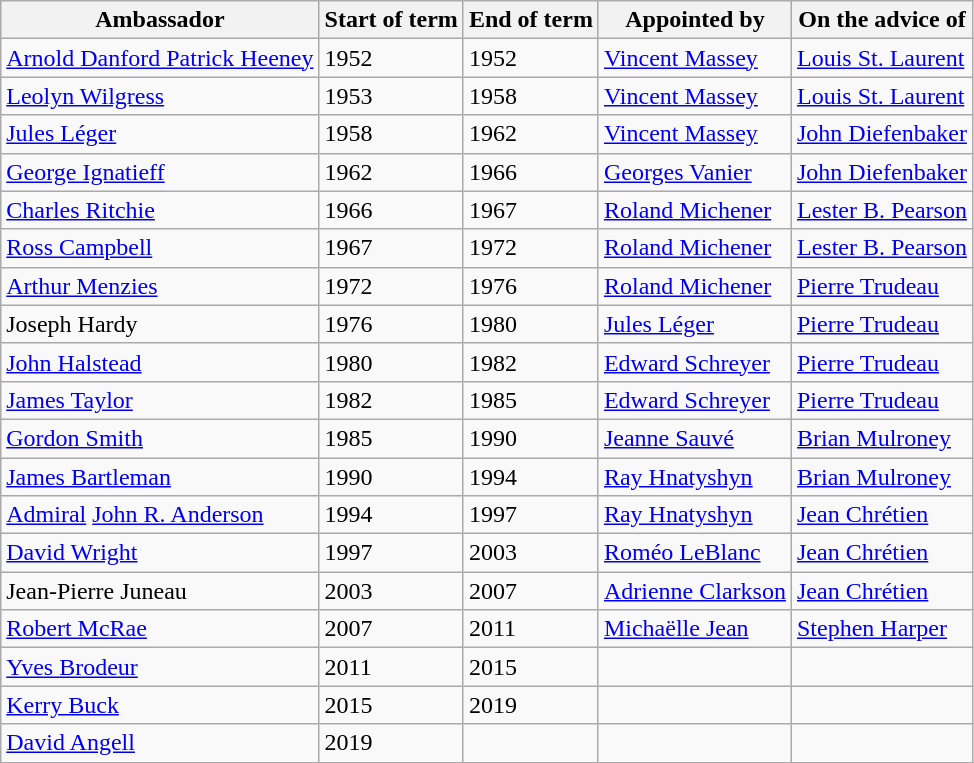<table class="wikitable">
<tr>
<th>Ambassador</th>
<th>Start of term</th>
<th>End of term</th>
<th>Appointed by</th>
<th>On the advice of</th>
</tr>
<tr>
<td><a href='#'>Arnold Danford Patrick Heeney</a></td>
<td>1952</td>
<td>1952</td>
<td><a href='#'>Vincent Massey</a></td>
<td><a href='#'>Louis St. Laurent</a></td>
</tr>
<tr>
<td><a href='#'>Leolyn Wilgress</a></td>
<td>1953</td>
<td>1958</td>
<td><a href='#'>Vincent Massey</a></td>
<td><a href='#'>Louis St. Laurent</a></td>
</tr>
<tr>
<td><a href='#'>Jules Léger</a></td>
<td>1958</td>
<td>1962</td>
<td><a href='#'>Vincent Massey</a></td>
<td><a href='#'>John Diefenbaker</a></td>
</tr>
<tr>
<td><a href='#'>George Ignatieff</a></td>
<td>1962</td>
<td>1966</td>
<td><a href='#'>Georges Vanier</a></td>
<td><a href='#'>John Diefenbaker</a></td>
</tr>
<tr>
<td><a href='#'>Charles Ritchie</a></td>
<td>1966</td>
<td>1967</td>
<td><a href='#'>Roland Michener</a></td>
<td><a href='#'>Lester B. Pearson</a></td>
</tr>
<tr>
<td><a href='#'>Ross Campbell</a></td>
<td>1967</td>
<td>1972</td>
<td><a href='#'>Roland Michener</a></td>
<td><a href='#'>Lester B. Pearson</a></td>
</tr>
<tr>
<td><a href='#'>Arthur Menzies</a></td>
<td>1972</td>
<td>1976</td>
<td><a href='#'>Roland Michener</a></td>
<td><a href='#'>Pierre Trudeau</a></td>
</tr>
<tr>
<td>Joseph Hardy</td>
<td>1976</td>
<td>1980</td>
<td><a href='#'>Jules Léger</a></td>
<td><a href='#'>Pierre Trudeau</a></td>
</tr>
<tr>
<td><a href='#'>John Halstead</a></td>
<td>1980</td>
<td>1982</td>
<td><a href='#'>Edward Schreyer</a></td>
<td><a href='#'>Pierre Trudeau</a></td>
</tr>
<tr>
<td><a href='#'>James Taylor</a></td>
<td>1982</td>
<td>1985</td>
<td><a href='#'>Edward Schreyer</a></td>
<td><a href='#'>Pierre Trudeau</a></td>
</tr>
<tr>
<td><a href='#'>Gordon Smith</a></td>
<td>1985</td>
<td>1990</td>
<td><a href='#'>Jeanne Sauvé</a></td>
<td><a href='#'>Brian Mulroney</a></td>
</tr>
<tr>
<td><a href='#'>James Bartleman</a></td>
<td>1990</td>
<td>1994</td>
<td><a href='#'>Ray Hnatyshyn</a></td>
<td><a href='#'>Brian Mulroney</a></td>
</tr>
<tr>
<td><a href='#'>Admiral</a> <a href='#'>John R. Anderson</a></td>
<td>1994</td>
<td>1997</td>
<td><a href='#'>Ray Hnatyshyn</a></td>
<td><a href='#'>Jean Chrétien</a></td>
</tr>
<tr>
<td><a href='#'>David Wright</a></td>
<td>1997</td>
<td>2003</td>
<td><a href='#'>Roméo LeBlanc</a></td>
<td><a href='#'>Jean Chrétien</a></td>
</tr>
<tr>
<td>Jean-Pierre Juneau</td>
<td>2003</td>
<td>2007</td>
<td><a href='#'>Adrienne Clarkson</a></td>
<td><a href='#'>Jean Chrétien</a></td>
</tr>
<tr>
<td><a href='#'>Robert McRae</a></td>
<td>2007</td>
<td>2011</td>
<td><a href='#'>Michaëlle Jean</a></td>
<td><a href='#'>Stephen Harper</a></td>
</tr>
<tr>
<td><a href='#'>Yves Brodeur</a></td>
<td>2011</td>
<td>2015</td>
<td></td>
<td></td>
</tr>
<tr>
<td><a href='#'>Kerry Buck</a></td>
<td>2015</td>
<td>2019</td>
<td></td>
<td></td>
</tr>
<tr>
<td><a href='#'>David Angell</a></td>
<td>2019</td>
<td></td>
<td></td>
<td></td>
</tr>
<tr>
</tr>
</table>
